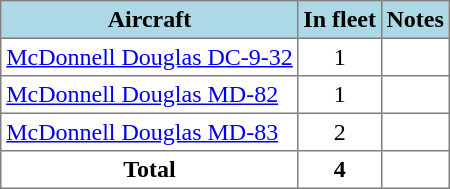<table class="toccolours" border="1" cellpadding="3" style="margin:1em auto; white-space:nowrap; border-collapse:collapse">
<tr bgcolor=lightblue>
<th>Aircraft</th>
<th>In fleet</th>
<th>Notes</th>
</tr>
<tr>
<td><a href='#'>McDonnell Douglas DC-9-32</a></td>
<td align="center">1</td>
<td></td>
</tr>
<tr>
<td><a href='#'>McDonnell Douglas MD-82</a></td>
<td align="center">1</td>
<td></td>
</tr>
<tr>
<td><a href='#'>McDonnell Douglas MD-83</a></td>
<td align="center">2</td>
<td></td>
</tr>
<tr m>
<th>Total</th>
<th>4</th>
<th></th>
</tr>
</table>
